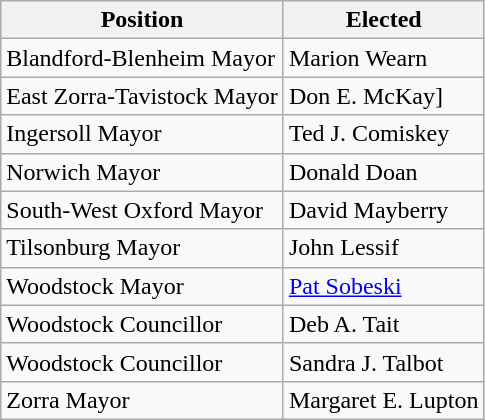<table class="wikitable">
<tr>
<th>Position</th>
<th>Elected</th>
</tr>
<tr>
<td>Blandford-Blenheim Mayor</td>
<td>Marion Wearn</td>
</tr>
<tr>
<td>East Zorra-Tavistock Mayor</td>
<td>Don E. McKay]</td>
</tr>
<tr>
<td>Ingersoll Mayor</td>
<td>Ted J. Comiskey</td>
</tr>
<tr>
<td>Norwich Mayor</td>
<td>Donald Doan</td>
</tr>
<tr>
<td>South-West Oxford Mayor</td>
<td>David Mayberry</td>
</tr>
<tr>
<td>Tilsonburg Mayor</td>
<td>John Lessif</td>
</tr>
<tr>
<td>Woodstock Mayor</td>
<td><a href='#'>Pat Sobeski</a></td>
</tr>
<tr>
<td>Woodstock Councillor</td>
<td>Deb A. Tait</td>
</tr>
<tr>
<td>Woodstock Councillor</td>
<td>Sandra J. Talbot</td>
</tr>
<tr>
<td>Zorra Mayor</td>
<td>Margaret E. Lupton</td>
</tr>
</table>
